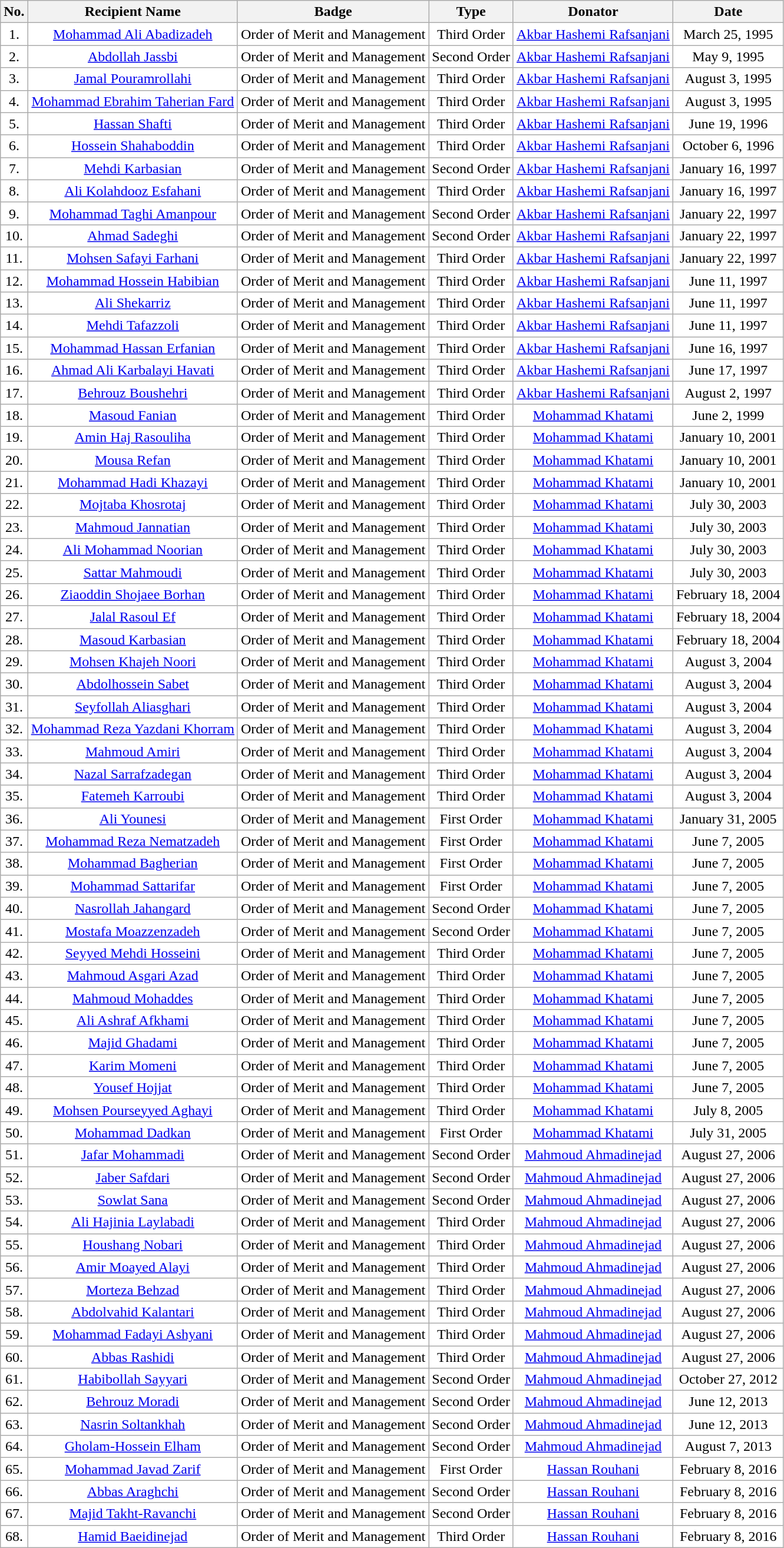<table class="wikitable" style="background:#ffffff; text-align: center; margin: 0em">
<tr>
<th>No.</th>
<th>Recipient Name</th>
<th>Badge</th>
<th>Type</th>
<th>Donator</th>
<th>Date</th>
</tr>
<tr>
<td>1.</td>
<td><a href='#'>Mohammad Ali Abadizadeh</a></td>
<td>Order of Merit and Management</td>
<td>Third Order</td>
<td><a href='#'>Akbar Hashemi Rafsanjani</a></td>
<td>March 25, 1995 </td>
</tr>
<tr>
<td>2.</td>
<td><a href='#'>Abdollah Jassbi</a></td>
<td>Order of Merit and Management</td>
<td>Second Order</td>
<td><a href='#'>Akbar Hashemi Rafsanjani</a></td>
<td>May 9, 1995 </td>
</tr>
<tr>
<td>3.</td>
<td><a href='#'>Jamal Pouramrollahi</a></td>
<td>Order of Merit and Management</td>
<td>Third Order</td>
<td><a href='#'>Akbar Hashemi Rafsanjani</a></td>
<td>August 3, 1995 </td>
</tr>
<tr>
<td>4.</td>
<td><a href='#'>Mohammad Ebrahim Taherian Fard</a></td>
<td>Order of Merit and Management</td>
<td>Third Order</td>
<td><a href='#'>Akbar Hashemi Rafsanjani</a></td>
<td>August 3, 1995 </td>
</tr>
<tr>
<td>5.</td>
<td><a href='#'>Hassan Shafti</a></td>
<td>Order of Merit and Management</td>
<td>Third Order</td>
<td><a href='#'>Akbar Hashemi Rafsanjani</a></td>
<td>June 19, 1996 </td>
</tr>
<tr>
<td>6.</td>
<td><a href='#'>Hossein Shahaboddin</a></td>
<td>Order of Merit and Management</td>
<td>Third Order</td>
<td><a href='#'>Akbar Hashemi Rafsanjani</a></td>
<td>October 6, 1996 </td>
</tr>
<tr>
<td>7.</td>
<td><a href='#'>Mehdi Karbasian</a></td>
<td>Order of Merit and Management</td>
<td>Second Order</td>
<td><a href='#'>Akbar Hashemi Rafsanjani</a></td>
<td>January 16, 1997 </td>
</tr>
<tr>
<td>8.</td>
<td><a href='#'>Ali Kolahdooz Esfahani</a></td>
<td>Order of Merit and Management</td>
<td>Third Order</td>
<td><a href='#'>Akbar Hashemi Rafsanjani</a></td>
<td>January 16, 1997 </td>
</tr>
<tr>
<td>9.</td>
<td><a href='#'>Mohammad Taghi Amanpour</a></td>
<td>Order of Merit and Management</td>
<td>Second Order</td>
<td><a href='#'>Akbar Hashemi Rafsanjani</a></td>
<td>January 22, 1997 </td>
</tr>
<tr>
<td>10.</td>
<td><a href='#'>Ahmad Sadeghi</a></td>
<td>Order of Merit and Management</td>
<td>Second Order</td>
<td><a href='#'>Akbar Hashemi Rafsanjani</a></td>
<td>January 22, 1997 </td>
</tr>
<tr>
<td>11.</td>
<td><a href='#'>Mohsen Safayi Farhani</a></td>
<td>Order of Merit and Management</td>
<td>Third Order</td>
<td><a href='#'>Akbar Hashemi Rafsanjani</a></td>
<td>January 22, 1997 </td>
</tr>
<tr>
<td>12.</td>
<td><a href='#'>Mohammad Hossein Habibian</a></td>
<td>Order of Merit and Management</td>
<td>Third Order</td>
<td><a href='#'>Akbar Hashemi Rafsanjani</a></td>
<td>June 11, 1997 </td>
</tr>
<tr>
<td>13.</td>
<td><a href='#'>Ali Shekarriz</a></td>
<td>Order of Merit and Management</td>
<td>Third Order</td>
<td><a href='#'>Akbar Hashemi Rafsanjani</a></td>
<td>June 11, 1997 </td>
</tr>
<tr>
<td>14.</td>
<td><a href='#'>Mehdi Tafazzoli</a></td>
<td>Order of Merit and Management</td>
<td>Third Order</td>
<td><a href='#'>Akbar Hashemi Rafsanjani</a></td>
<td>June 11, 1997 </td>
</tr>
<tr>
<td>15.</td>
<td><a href='#'>Mohammad Hassan Erfanian</a></td>
<td>Order of Merit and Management</td>
<td>Third Order</td>
<td><a href='#'>Akbar Hashemi Rafsanjani</a></td>
<td>June 16, 1997 </td>
</tr>
<tr>
<td>16.</td>
<td><a href='#'>Ahmad Ali Karbalayi Havati</a></td>
<td>Order of Merit and Management</td>
<td>Third Order</td>
<td><a href='#'>Akbar Hashemi Rafsanjani</a></td>
<td>June 17, 1997 </td>
</tr>
<tr>
<td>17.</td>
<td><a href='#'>Behrouz Boushehri</a></td>
<td>Order of Merit and Management</td>
<td>Third Order</td>
<td><a href='#'>Akbar Hashemi Rafsanjani</a></td>
<td>August 2, 1997 </td>
</tr>
<tr>
<td>18.</td>
<td><a href='#'>Masoud Fanian</a></td>
<td>Order of Merit and Management</td>
<td>Third Order</td>
<td><a href='#'>Mohammad Khatami</a></td>
<td>June 2, 1999 </td>
</tr>
<tr>
<td>19.</td>
<td><a href='#'>Amin Haj Rasouliha</a></td>
<td>Order of Merit and Management</td>
<td>Third Order</td>
<td><a href='#'>Mohammad Khatami</a></td>
<td>January 10, 2001 </td>
</tr>
<tr>
<td>20.</td>
<td><a href='#'>Mousa Refan</a></td>
<td>Order of Merit and Management</td>
<td>Third Order</td>
<td><a href='#'>Mohammad Khatami</a></td>
<td>January 10, 2001 </td>
</tr>
<tr>
<td>21.</td>
<td><a href='#'>Mohammad Hadi Khazayi</a></td>
<td>Order of Merit and Management</td>
<td>Third Order</td>
<td><a href='#'>Mohammad Khatami</a></td>
<td>January 10, 2001 </td>
</tr>
<tr>
<td>22.</td>
<td><a href='#'>Mojtaba Khosrotaj</a></td>
<td>Order of Merit and Management</td>
<td>Third Order</td>
<td><a href='#'>Mohammad Khatami</a></td>
<td>July 30, 2003 </td>
</tr>
<tr>
<td>23.</td>
<td><a href='#'>Mahmoud Jannatian</a></td>
<td>Order of Merit and Management</td>
<td>Third Order</td>
<td><a href='#'>Mohammad Khatami</a></td>
<td>July 30, 2003 </td>
</tr>
<tr>
<td>24.</td>
<td><a href='#'>Ali Mohammad Noorian</a></td>
<td>Order of Merit and Management</td>
<td>Third Order</td>
<td><a href='#'>Mohammad Khatami</a></td>
<td>July 30, 2003 </td>
</tr>
<tr>
<td>25.</td>
<td><a href='#'>Sattar Mahmoudi</a></td>
<td>Order of Merit and Management</td>
<td>Third Order</td>
<td><a href='#'>Mohammad Khatami</a></td>
<td>July 30, 2003 </td>
</tr>
<tr>
<td>26.</td>
<td><a href='#'>Ziaoddin Shojaee Borhan</a></td>
<td>Order of Merit and Management</td>
<td>Third Order</td>
<td><a href='#'>Mohammad Khatami</a></td>
<td>February 18, 2004 </td>
</tr>
<tr>
<td>27.</td>
<td><a href='#'>Jalal Rasoul Ef</a></td>
<td>Order of Merit and Management</td>
<td>Third Order</td>
<td><a href='#'>Mohammad Khatami</a></td>
<td>February 18, 2004 </td>
</tr>
<tr>
<td>28.</td>
<td><a href='#'>Masoud Karbasian</a></td>
<td>Order of Merit and Management</td>
<td>Third Order</td>
<td><a href='#'>Mohammad Khatami</a></td>
<td>February 18, 2004 </td>
</tr>
<tr>
<td>29.</td>
<td><a href='#'>Mohsen Khajeh Noori</a></td>
<td>Order of Merit and Management</td>
<td>Third Order</td>
<td><a href='#'>Mohammad Khatami</a></td>
<td>August 3, 2004 </td>
</tr>
<tr>
<td>30.</td>
<td><a href='#'>Abdolhossein Sabet</a></td>
<td>Order of Merit and Management</td>
<td>Third Order</td>
<td><a href='#'>Mohammad Khatami</a></td>
<td>August 3, 2004 </td>
</tr>
<tr>
<td>31.</td>
<td><a href='#'>Seyfollah Aliasghari</a></td>
<td>Order of Merit and Management</td>
<td>Third Order</td>
<td><a href='#'>Mohammad Khatami</a></td>
<td>August 3, 2004 </td>
</tr>
<tr>
<td>32.</td>
<td><a href='#'>Mohammad Reza Yazdani Khorram</a></td>
<td>Order of Merit and Management</td>
<td>Third Order</td>
<td><a href='#'>Mohammad Khatami</a></td>
<td>August 3, 2004 </td>
</tr>
<tr>
<td>33.</td>
<td><a href='#'>Mahmoud Amiri</a></td>
<td>Order of Merit and Management</td>
<td>Third Order</td>
<td><a href='#'>Mohammad Khatami</a></td>
<td>August 3, 2004 </td>
</tr>
<tr>
<td>34.</td>
<td><a href='#'>Nazal Sarrafzadegan</a></td>
<td>Order of Merit and Management</td>
<td>Third Order</td>
<td><a href='#'>Mohammad Khatami</a></td>
<td>August 3, 2004 </td>
</tr>
<tr>
<td>35.</td>
<td><a href='#'>Fatemeh Karroubi</a></td>
<td>Order of Merit and Management</td>
<td>Third Order</td>
<td><a href='#'>Mohammad Khatami</a></td>
<td>August 3, 2004 </td>
</tr>
<tr>
<td>36.</td>
<td><a href='#'>Ali Younesi</a></td>
<td>Order of Merit and Management</td>
<td>First Order</td>
<td><a href='#'>Mohammad Khatami</a></td>
<td>January 31, 2005 </td>
</tr>
<tr>
<td>37.</td>
<td><a href='#'>Mohammad Reza Nematzadeh</a></td>
<td>Order of Merit and Management</td>
<td>First Order</td>
<td><a href='#'>Mohammad Khatami</a></td>
<td>June 7, 2005 </td>
</tr>
<tr>
<td>38.</td>
<td><a href='#'>Mohammad Bagherian</a></td>
<td>Order of Merit and Management</td>
<td>First Order</td>
<td><a href='#'>Mohammad Khatami</a></td>
<td>June 7, 2005 </td>
</tr>
<tr>
<td>39.</td>
<td><a href='#'>Mohammad Sattarifar</a></td>
<td>Order of Merit and Management</td>
<td>First Order</td>
<td><a href='#'>Mohammad Khatami</a></td>
<td>June 7, 2005 </td>
</tr>
<tr>
<td>40.</td>
<td><a href='#'>Nasrollah Jahangard</a></td>
<td>Order of Merit and Management</td>
<td>Second Order</td>
<td><a href='#'>Mohammad Khatami</a></td>
<td>June 7, 2005 </td>
</tr>
<tr>
<td>41.</td>
<td><a href='#'>Mostafa Moazzenzadeh</a></td>
<td>Order of Merit and Management</td>
<td>Second Order</td>
<td><a href='#'>Mohammad Khatami</a></td>
<td>June 7, 2005 </td>
</tr>
<tr>
<td>42.</td>
<td><a href='#'>Seyyed Mehdi Hosseini</a></td>
<td>Order of Merit and Management</td>
<td>Third Order</td>
<td><a href='#'>Mohammad Khatami</a></td>
<td>June 7, 2005 </td>
</tr>
<tr>
<td>43.</td>
<td><a href='#'>Mahmoud Asgari Azad</a></td>
<td>Order of Merit and Management</td>
<td>Third Order</td>
<td><a href='#'>Mohammad Khatami</a></td>
<td>June 7, 2005 </td>
</tr>
<tr>
<td>44.</td>
<td><a href='#'>Mahmoud Mohaddes</a></td>
<td>Order of Merit and Management</td>
<td>Third Order</td>
<td><a href='#'>Mohammad Khatami</a></td>
<td>June 7, 2005 </td>
</tr>
<tr>
<td>45.</td>
<td><a href='#'>Ali Ashraf Afkhami</a></td>
<td>Order of Merit and Management</td>
<td>Third Order</td>
<td><a href='#'>Mohammad Khatami</a></td>
<td>June 7, 2005 </td>
</tr>
<tr>
<td>46.</td>
<td><a href='#'>Majid Ghadami</a></td>
<td>Order of Merit and Management</td>
<td>Third Order</td>
<td><a href='#'>Mohammad Khatami</a></td>
<td>June 7, 2005 </td>
</tr>
<tr>
<td>47.</td>
<td><a href='#'>Karim Momeni</a></td>
<td>Order of Merit and Management</td>
<td>Third Order</td>
<td><a href='#'>Mohammad Khatami</a></td>
<td>June 7, 2005 </td>
</tr>
<tr>
<td>48.</td>
<td><a href='#'>Yousef Hojjat</a></td>
<td>Order of Merit and Management</td>
<td>Third Order</td>
<td><a href='#'>Mohammad Khatami</a></td>
<td>June 7, 2005 </td>
</tr>
<tr>
<td>49.</td>
<td><a href='#'>Mohsen Pourseyyed Aghayi</a></td>
<td>Order of Merit and Management</td>
<td>Third Order</td>
<td><a href='#'>Mohammad Khatami</a></td>
<td>July 8, 2005 </td>
</tr>
<tr>
<td>50.</td>
<td><a href='#'>Mohammad Dadkan</a></td>
<td>Order of Merit and Management</td>
<td>First Order</td>
<td><a href='#'>Mohammad Khatami</a></td>
<td>July 31, 2005 </td>
</tr>
<tr>
<td>51.</td>
<td><a href='#'>Jafar Mohammadi</a></td>
<td>Order of Merit and Management</td>
<td>Second Order</td>
<td><a href='#'>Mahmoud Ahmadinejad</a></td>
<td>August 27, 2006 </td>
</tr>
<tr>
<td>52.</td>
<td><a href='#'>Jaber Safdari</a></td>
<td>Order of Merit and Management</td>
<td>Second Order</td>
<td><a href='#'>Mahmoud Ahmadinejad</a></td>
<td>August 27, 2006 </td>
</tr>
<tr>
<td>53.</td>
<td><a href='#'>Sowlat Sana</a></td>
<td>Order of Merit and Management</td>
<td>Second Order</td>
<td><a href='#'>Mahmoud Ahmadinejad</a></td>
<td>August 27, 2006 </td>
</tr>
<tr>
<td>54.</td>
<td><a href='#'>Ali Hajinia Laylabadi</a></td>
<td>Order of Merit and Management</td>
<td>Third Order</td>
<td><a href='#'>Mahmoud Ahmadinejad</a></td>
<td>August 27, 2006 </td>
</tr>
<tr>
<td>55.</td>
<td><a href='#'>Houshang Nobari</a></td>
<td>Order of Merit and Management</td>
<td>Third Order</td>
<td><a href='#'>Mahmoud Ahmadinejad</a></td>
<td>August 27, 2006 </td>
</tr>
<tr>
<td>56.</td>
<td><a href='#'>Amir Moayed Alayi</a></td>
<td>Order of Merit and Management</td>
<td>Third Order</td>
<td><a href='#'>Mahmoud Ahmadinejad</a></td>
<td>August 27, 2006 </td>
</tr>
<tr>
<td>57.</td>
<td><a href='#'>Morteza Behzad</a></td>
<td>Order of Merit and Management</td>
<td>Third Order</td>
<td><a href='#'>Mahmoud Ahmadinejad</a></td>
<td>August 27, 2006 </td>
</tr>
<tr>
<td>58.</td>
<td><a href='#'>Abdolvahid Kalantari</a></td>
<td>Order of Merit and Management</td>
<td>Third Order</td>
<td><a href='#'>Mahmoud Ahmadinejad</a></td>
<td>August 27, 2006 </td>
</tr>
<tr>
<td>59.</td>
<td><a href='#'>Mohammad Fadayi Ashyani</a></td>
<td>Order of Merit and Management</td>
<td>Third Order</td>
<td><a href='#'>Mahmoud Ahmadinejad</a></td>
<td>August 27, 2006 </td>
</tr>
<tr>
<td>60.</td>
<td><a href='#'>Abbas Rashidi</a></td>
<td>Order of Merit and Management</td>
<td>Third Order</td>
<td><a href='#'>Mahmoud Ahmadinejad</a></td>
<td>August 27, 2006 </td>
</tr>
<tr>
<td>61.</td>
<td><a href='#'>Habibollah Sayyari</a></td>
<td>Order of Merit and Management</td>
<td>Second Order</td>
<td><a href='#'>Mahmoud Ahmadinejad</a></td>
<td>October 27, 2012 </td>
</tr>
<tr>
<td>62.</td>
<td><a href='#'>Behrouz Moradi</a></td>
<td>Order of Merit and Management</td>
<td>Second Order</td>
<td><a href='#'>Mahmoud Ahmadinejad</a></td>
<td>June 12, 2013 </td>
</tr>
<tr>
<td>63.</td>
<td><a href='#'>Nasrin Soltankhah</a></td>
<td>Order of Merit and Management</td>
<td>Second Order</td>
<td><a href='#'>Mahmoud Ahmadinejad</a></td>
<td>June 12, 2013 </td>
</tr>
<tr>
<td>64.</td>
<td><a href='#'>Gholam-Hossein Elham</a></td>
<td>Order of Merit and Management</td>
<td>Second Order</td>
<td><a href='#'>Mahmoud Ahmadinejad</a></td>
<td>August 7, 2013 </td>
</tr>
<tr>
<td>65.</td>
<td><a href='#'>Mohammad Javad Zarif</a></td>
<td>Order of Merit and Management</td>
<td>First Order</td>
<td><a href='#'>Hassan Rouhani</a></td>
<td>February 8, 2016 </td>
</tr>
<tr>
<td>66.</td>
<td><a href='#'>Abbas Araghchi</a></td>
<td>Order of Merit and Management</td>
<td>Second Order</td>
<td><a href='#'>Hassan Rouhani</a></td>
<td>February 8, 2016 </td>
</tr>
<tr>
<td>67.</td>
<td><a href='#'>Majid Takht-Ravanchi</a></td>
<td>Order of Merit and Management</td>
<td>Second Order</td>
<td><a href='#'>Hassan Rouhani</a></td>
<td>February 8, 2016 </td>
</tr>
<tr>
<td>68.</td>
<td><a href='#'>Hamid Baeidinejad</a></td>
<td>Order of Merit and Management</td>
<td>Third Order</td>
<td><a href='#'>Hassan Rouhani</a></td>
<td>February 8, 2016 </td>
</tr>
</table>
